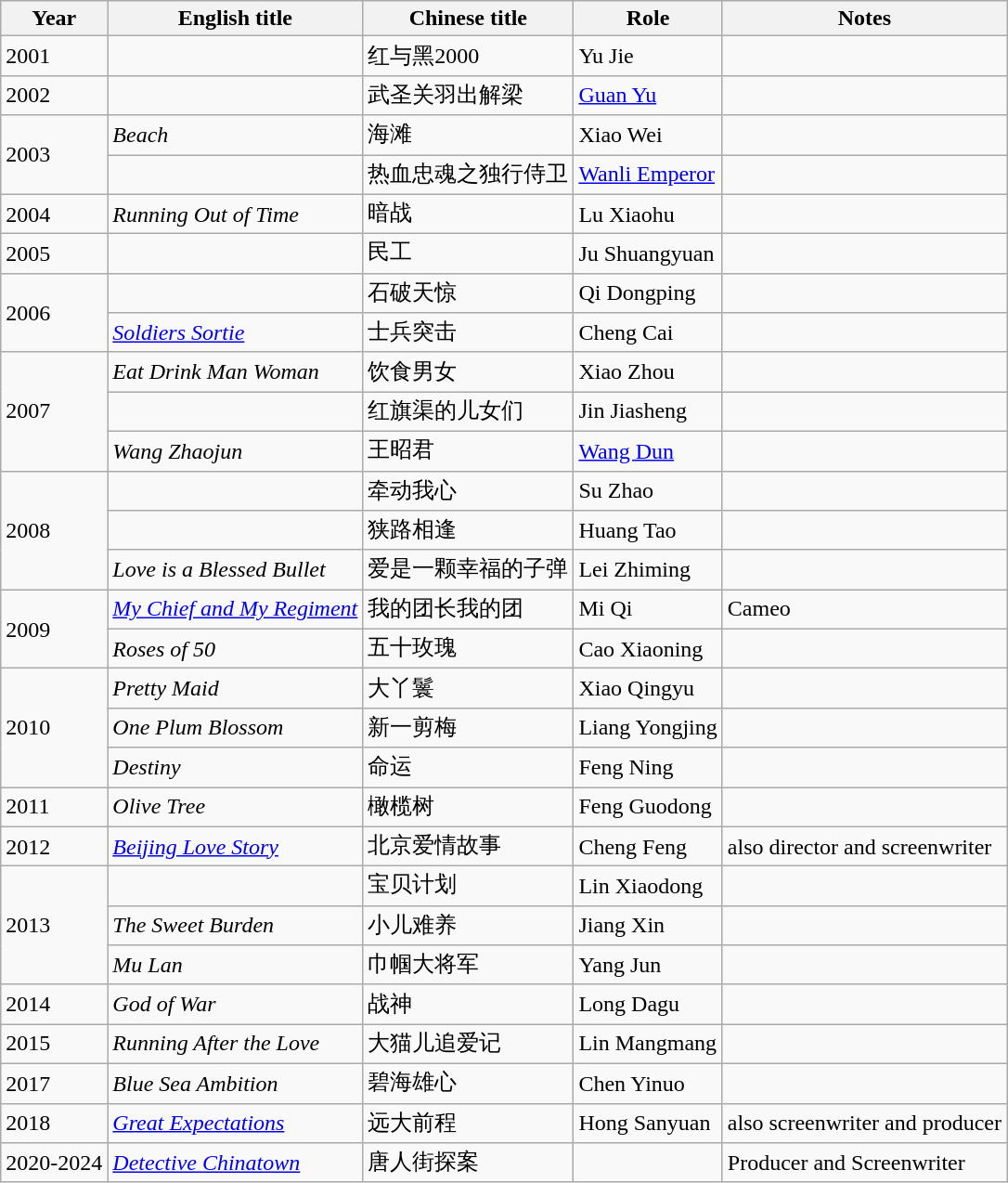<table class="wikitable sortable">
<tr>
<th>Year</th>
<th>English title</th>
<th>Chinese title</th>
<th>Role</th>
<th>Notes</th>
</tr>
<tr>
<td>2001</td>
<td></td>
<td>红与黑2000</td>
<td>Yu Jie</td>
<td></td>
</tr>
<tr>
<td>2002</td>
<td></td>
<td>武圣关羽出解梁</td>
<td><a href='#'>Guan Yu</a></td>
<td></td>
</tr>
<tr>
<td rowspan=2>2003</td>
<td><em>Beach</em></td>
<td>海滩</td>
<td>Xiao Wei</td>
<td></td>
</tr>
<tr>
<td></td>
<td>热血忠魂之独行侍卫</td>
<td><a href='#'>Wanli Emperor</a></td>
<td></td>
</tr>
<tr>
<td>2004</td>
<td><em>Running Out of Time</em></td>
<td>暗战</td>
<td>Lu Xiaohu</td>
<td></td>
</tr>
<tr>
<td>2005</td>
<td></td>
<td>民工</td>
<td>Ju Shuangyuan</td>
<td></td>
</tr>
<tr>
<td rowspan=2>2006</td>
<td></td>
<td>石破天惊</td>
<td>Qi Dongping</td>
<td></td>
</tr>
<tr>
<td><em><a href='#'>Soldiers Sortie</a></em></td>
<td>士兵突击</td>
<td>Cheng Cai</td>
<td></td>
</tr>
<tr>
<td rowspan=3>2007</td>
<td><em>Eat Drink Man Woman</em></td>
<td>饮食男女</td>
<td>Xiao Zhou</td>
<td></td>
</tr>
<tr>
<td></td>
<td>红旗渠的儿女们</td>
<td>Jin Jiasheng</td>
<td></td>
</tr>
<tr>
<td><em>Wang Zhaojun</em></td>
<td>王昭君</td>
<td><a href='#'>Wang Dun</a></td>
<td></td>
</tr>
<tr>
<td rowspan=3>2008</td>
<td></td>
<td>牵动我心</td>
<td>Su Zhao</td>
<td></td>
</tr>
<tr>
<td></td>
<td>狭路相逢</td>
<td>Huang Tao</td>
<td></td>
</tr>
<tr>
<td><em>Love is a Blessed Bullet</em></td>
<td>爱是一颗幸福的子弹</td>
<td>Lei Zhiming</td>
<td></td>
</tr>
<tr>
<td rowspan=2>2009</td>
<td><em><a href='#'>My Chief and My Regiment</a></em></td>
<td>我的团长我的团</td>
<td>Mi Qi</td>
<td>Cameo</td>
</tr>
<tr>
<td><em>Roses of 50</em></td>
<td>五十玫瑰</td>
<td>Cao Xiaoning</td>
<td></td>
</tr>
<tr>
<td rowspan=3>2010</td>
<td><em>Pretty Maid</em></td>
<td>大丫鬟</td>
<td>Xiao Qingyu</td>
<td></td>
</tr>
<tr>
<td><em>One Plum Blossom</em></td>
<td>新一剪梅</td>
<td>Liang Yongjing</td>
<td></td>
</tr>
<tr>
<td><em>Destiny</em></td>
<td>命运</td>
<td>Feng Ning</td>
<td></td>
</tr>
<tr>
<td>2011</td>
<td><em>Olive Tree</em></td>
<td>橄榄树</td>
<td>Feng Guodong</td>
<td></td>
</tr>
<tr>
<td>2012</td>
<td><em><a href='#'>Beijing Love Story</a></em></td>
<td>北京爱情故事</td>
<td>Cheng Feng</td>
<td>also director and screenwriter</td>
</tr>
<tr>
<td rowspan=3>2013</td>
<td></td>
<td>宝贝计划</td>
<td>Lin Xiaodong</td>
<td></td>
</tr>
<tr>
<td><em>The Sweet Burden</em></td>
<td>小儿难养</td>
<td>Jiang Xin</td>
<td></td>
</tr>
<tr>
<td><em>Mu Lan</em></td>
<td>巾帼大将军</td>
<td>Yang Jun</td>
<td></td>
</tr>
<tr>
<td>2014</td>
<td><em>God of War</em></td>
<td>战神</td>
<td>Long Dagu</td>
<td></td>
</tr>
<tr>
<td>2015</td>
<td><em>Running After the Love</em></td>
<td>大猫儿追爱记</td>
<td>Lin Mangmang</td>
<td></td>
</tr>
<tr>
<td>2017</td>
<td><em>Blue Sea Ambition</em></td>
<td>碧海雄心</td>
<td>Chen Yinuo</td>
<td></td>
</tr>
<tr>
<td>2018</td>
<td><em><a href='#'>Great Expectations</a></em></td>
<td>远大前程</td>
<td>Hong Sanyuan</td>
<td>also screenwriter and producer</td>
</tr>
<tr>
<td>2020-2024</td>
<td><em><a href='#'>Detective Chinatown</a></em></td>
<td>唐人街探案</td>
<td></td>
<td>Producer and Screenwriter</td>
</tr>
</table>
